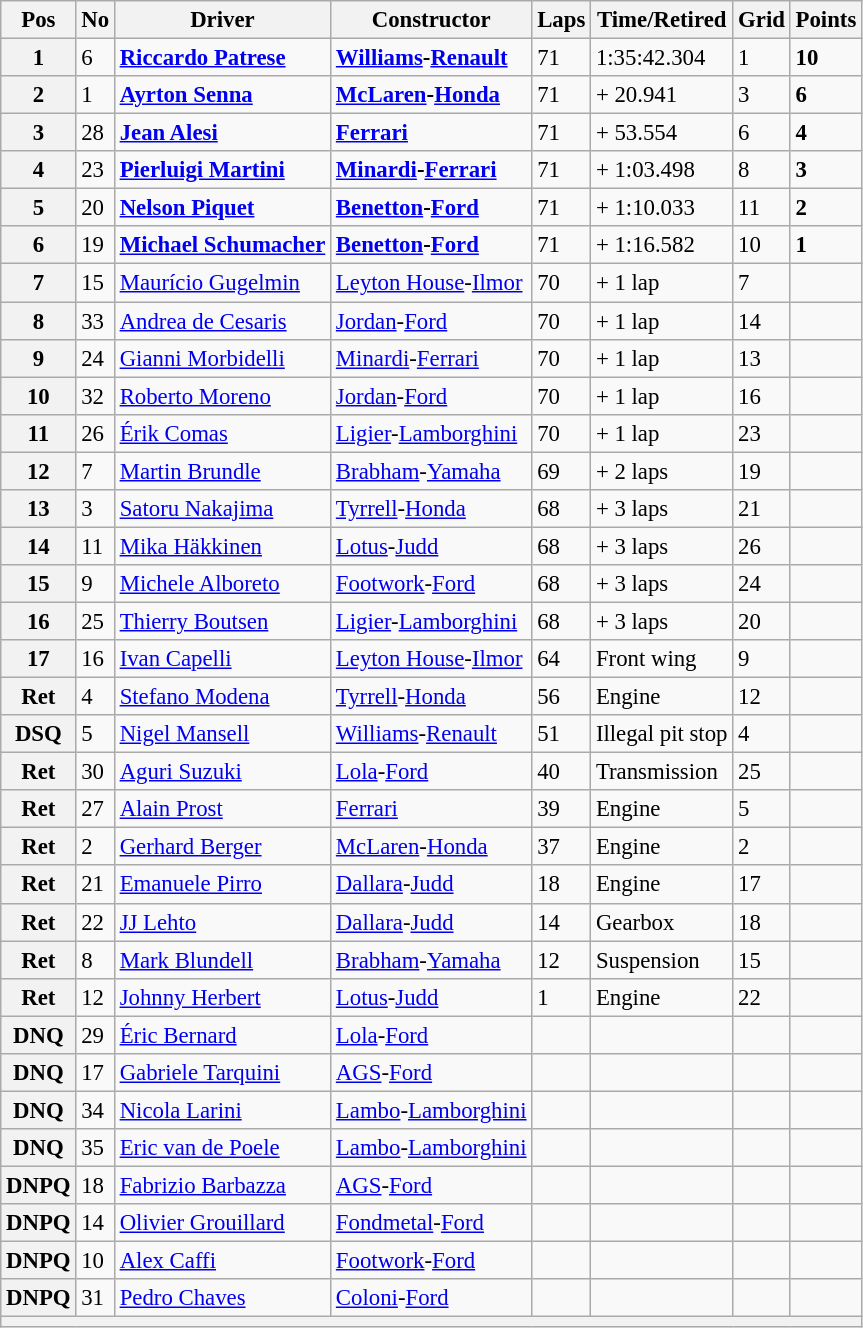<table class="wikitable" style="font-size: 95%;">
<tr>
<th>Pos</th>
<th>No</th>
<th>Driver</th>
<th>Constructor</th>
<th>Laps</th>
<th>Time/Retired</th>
<th>Grid</th>
<th>Points</th>
</tr>
<tr>
<th>1</th>
<td>6</td>
<td> <strong><a href='#'>Riccardo Patrese</a></strong></td>
<td><strong><a href='#'>Williams</a>-<a href='#'>Renault</a></strong></td>
<td>71</td>
<td>1:35:42.304</td>
<td>1</td>
<td><strong>10</strong></td>
</tr>
<tr>
<th>2</th>
<td>1</td>
<td> <strong><a href='#'>Ayrton Senna</a></strong></td>
<td><strong><a href='#'>McLaren</a>-<a href='#'>Honda</a></strong></td>
<td>71</td>
<td>+ 20.941</td>
<td>3</td>
<td><strong>6</strong></td>
</tr>
<tr>
<th>3</th>
<td>28</td>
<td> <strong><a href='#'>Jean Alesi</a></strong></td>
<td><strong><a href='#'>Ferrari</a></strong></td>
<td>71</td>
<td>+ 53.554</td>
<td>6</td>
<td><strong>4</strong></td>
</tr>
<tr>
<th>4</th>
<td>23</td>
<td> <strong><a href='#'>Pierluigi Martini</a></strong></td>
<td><strong><a href='#'>Minardi</a>-<a href='#'>Ferrari</a></strong></td>
<td>71</td>
<td>+ 1:03.498</td>
<td>8</td>
<td><strong>3</strong></td>
</tr>
<tr>
<th>5</th>
<td>20</td>
<td> <strong><a href='#'>Nelson Piquet</a></strong></td>
<td><strong><a href='#'>Benetton</a>-<a href='#'>Ford</a></strong></td>
<td>71</td>
<td>+ 1:10.033</td>
<td>11</td>
<td><strong>2</strong></td>
</tr>
<tr>
<th>6</th>
<td>19</td>
<td> <strong><a href='#'>Michael Schumacher</a></strong></td>
<td><strong><a href='#'>Benetton</a>-<a href='#'>Ford</a></strong></td>
<td>71</td>
<td>+ 1:16.582</td>
<td>10</td>
<td><strong>1</strong></td>
</tr>
<tr>
<th>7</th>
<td>15</td>
<td> <a href='#'>Maurício Gugelmin</a></td>
<td><a href='#'>Leyton House</a>-<a href='#'>Ilmor</a></td>
<td>70</td>
<td>+ 1 lap</td>
<td>7</td>
<td></td>
</tr>
<tr>
<th>8</th>
<td>33</td>
<td> <a href='#'>Andrea de Cesaris</a></td>
<td><a href='#'>Jordan</a>-<a href='#'>Ford</a></td>
<td>70</td>
<td>+ 1 lap</td>
<td>14</td>
<td></td>
</tr>
<tr>
<th>9</th>
<td>24</td>
<td> <a href='#'>Gianni Morbidelli</a></td>
<td><a href='#'>Minardi</a>-<a href='#'>Ferrari</a></td>
<td>70</td>
<td>+ 1 lap</td>
<td>13</td>
<td></td>
</tr>
<tr>
<th>10</th>
<td>32</td>
<td> <a href='#'>Roberto Moreno</a></td>
<td><a href='#'>Jordan</a>-<a href='#'>Ford</a></td>
<td>70</td>
<td>+ 1 lap</td>
<td>16</td>
<td></td>
</tr>
<tr>
<th>11</th>
<td>26</td>
<td> <a href='#'>Érik Comas</a></td>
<td><a href='#'>Ligier</a>-<a href='#'>Lamborghini</a></td>
<td>70</td>
<td>+ 1 lap</td>
<td>23</td>
<td></td>
</tr>
<tr>
<th>12</th>
<td>7</td>
<td> <a href='#'>Martin Brundle</a></td>
<td><a href='#'>Brabham</a>-<a href='#'>Yamaha</a></td>
<td>69</td>
<td>+ 2 laps</td>
<td>19</td>
<td></td>
</tr>
<tr>
<th>13</th>
<td>3</td>
<td> <a href='#'>Satoru Nakajima</a></td>
<td><a href='#'>Tyrrell</a>-<a href='#'>Honda</a></td>
<td>68</td>
<td>+ 3 laps</td>
<td>21</td>
<td></td>
</tr>
<tr>
<th>14</th>
<td>11</td>
<td> <a href='#'>Mika Häkkinen</a></td>
<td><a href='#'>Lotus</a>-<a href='#'>Judd</a></td>
<td>68</td>
<td>+ 3 laps</td>
<td>26</td>
<td></td>
</tr>
<tr>
<th>15</th>
<td>9</td>
<td> <a href='#'>Michele Alboreto</a></td>
<td><a href='#'>Footwork</a>-<a href='#'>Ford</a></td>
<td>68</td>
<td>+ 3 laps</td>
<td>24</td>
<td></td>
</tr>
<tr>
<th>16</th>
<td>25</td>
<td> <a href='#'>Thierry Boutsen</a></td>
<td><a href='#'>Ligier</a>-<a href='#'>Lamborghini</a></td>
<td>68</td>
<td>+ 3 laps</td>
<td>20</td>
<td></td>
</tr>
<tr>
<th>17</th>
<td>16</td>
<td> <a href='#'>Ivan Capelli</a></td>
<td><a href='#'>Leyton House</a>-<a href='#'>Ilmor</a></td>
<td>64</td>
<td>Front wing</td>
<td>9</td>
<td></td>
</tr>
<tr>
<th>Ret</th>
<td>4</td>
<td> <a href='#'>Stefano Modena</a></td>
<td><a href='#'>Tyrrell</a>-<a href='#'>Honda</a></td>
<td>56</td>
<td>Engine</td>
<td>12</td>
<td></td>
</tr>
<tr>
<th>DSQ</th>
<td>5</td>
<td> <a href='#'>Nigel Mansell</a></td>
<td><a href='#'>Williams</a>-<a href='#'>Renault</a></td>
<td>51</td>
<td>Illegal pit stop</td>
<td>4</td>
<td></td>
</tr>
<tr>
<th>Ret</th>
<td>30</td>
<td> <a href='#'>Aguri Suzuki</a></td>
<td><a href='#'>Lola</a>-<a href='#'>Ford</a></td>
<td>40</td>
<td>Transmission</td>
<td>25</td>
<td></td>
</tr>
<tr>
<th>Ret</th>
<td>27</td>
<td> <a href='#'>Alain Prost</a></td>
<td><a href='#'>Ferrari</a></td>
<td>39</td>
<td>Engine</td>
<td>5</td>
<td></td>
</tr>
<tr>
<th>Ret</th>
<td>2</td>
<td> <a href='#'>Gerhard Berger</a></td>
<td><a href='#'>McLaren</a>-<a href='#'>Honda</a></td>
<td>37</td>
<td>Engine</td>
<td>2</td>
<td></td>
</tr>
<tr>
<th>Ret</th>
<td>21</td>
<td> <a href='#'>Emanuele Pirro</a></td>
<td><a href='#'>Dallara</a>-<a href='#'>Judd</a></td>
<td>18</td>
<td>Engine</td>
<td>17</td>
<td></td>
</tr>
<tr>
<th>Ret</th>
<td>22</td>
<td> <a href='#'>JJ Lehto</a></td>
<td><a href='#'>Dallara</a>-<a href='#'>Judd</a></td>
<td>14</td>
<td>Gearbox</td>
<td>18</td>
<td></td>
</tr>
<tr>
<th>Ret</th>
<td>8</td>
<td> <a href='#'>Mark Blundell</a></td>
<td><a href='#'>Brabham</a>-<a href='#'>Yamaha</a></td>
<td>12</td>
<td>Suspension</td>
<td>15</td>
<td></td>
</tr>
<tr>
<th>Ret</th>
<td>12</td>
<td> <a href='#'>Johnny Herbert</a></td>
<td><a href='#'>Lotus</a>-<a href='#'>Judd</a></td>
<td>1</td>
<td>Engine</td>
<td>22</td>
<td></td>
</tr>
<tr>
<th>DNQ</th>
<td>29</td>
<td> <a href='#'>Éric Bernard</a></td>
<td><a href='#'>Lola</a>-<a href='#'>Ford</a></td>
<td></td>
<td></td>
<td></td>
<td></td>
</tr>
<tr>
<th>DNQ</th>
<td>17</td>
<td> <a href='#'>Gabriele Tarquini</a></td>
<td><a href='#'>AGS</a>-<a href='#'>Ford</a></td>
<td></td>
<td></td>
<td></td>
<td></td>
</tr>
<tr>
<th>DNQ</th>
<td>34</td>
<td> <a href='#'>Nicola Larini</a></td>
<td><a href='#'>Lambo</a>-<a href='#'>Lamborghini</a></td>
<td></td>
<td></td>
<td></td>
<td></td>
</tr>
<tr>
<th>DNQ</th>
<td>35</td>
<td> <a href='#'>Eric van de Poele</a></td>
<td><a href='#'>Lambo</a>-<a href='#'>Lamborghini</a></td>
<td></td>
<td></td>
<td></td>
<td></td>
</tr>
<tr>
<th>DNPQ</th>
<td>18</td>
<td> <a href='#'>Fabrizio Barbazza</a></td>
<td><a href='#'>AGS</a>-<a href='#'>Ford</a></td>
<td></td>
<td></td>
<td></td>
<td></td>
</tr>
<tr>
<th>DNPQ</th>
<td>14</td>
<td> <a href='#'>Olivier Grouillard</a></td>
<td><a href='#'>Fondmetal</a>-<a href='#'>Ford</a></td>
<td></td>
<td></td>
<td></td>
<td></td>
</tr>
<tr>
<th>DNPQ</th>
<td>10</td>
<td> <a href='#'>Alex Caffi</a></td>
<td><a href='#'>Footwork</a>-<a href='#'>Ford</a></td>
<td></td>
<td></td>
<td></td>
<td></td>
</tr>
<tr>
<th>DNPQ</th>
<td>31</td>
<td> <a href='#'>Pedro Chaves</a></td>
<td><a href='#'>Coloni</a>-<a href='#'>Ford</a></td>
<td></td>
<td></td>
<td></td>
<td></td>
</tr>
<tr>
<th colspan="8"></th>
</tr>
</table>
